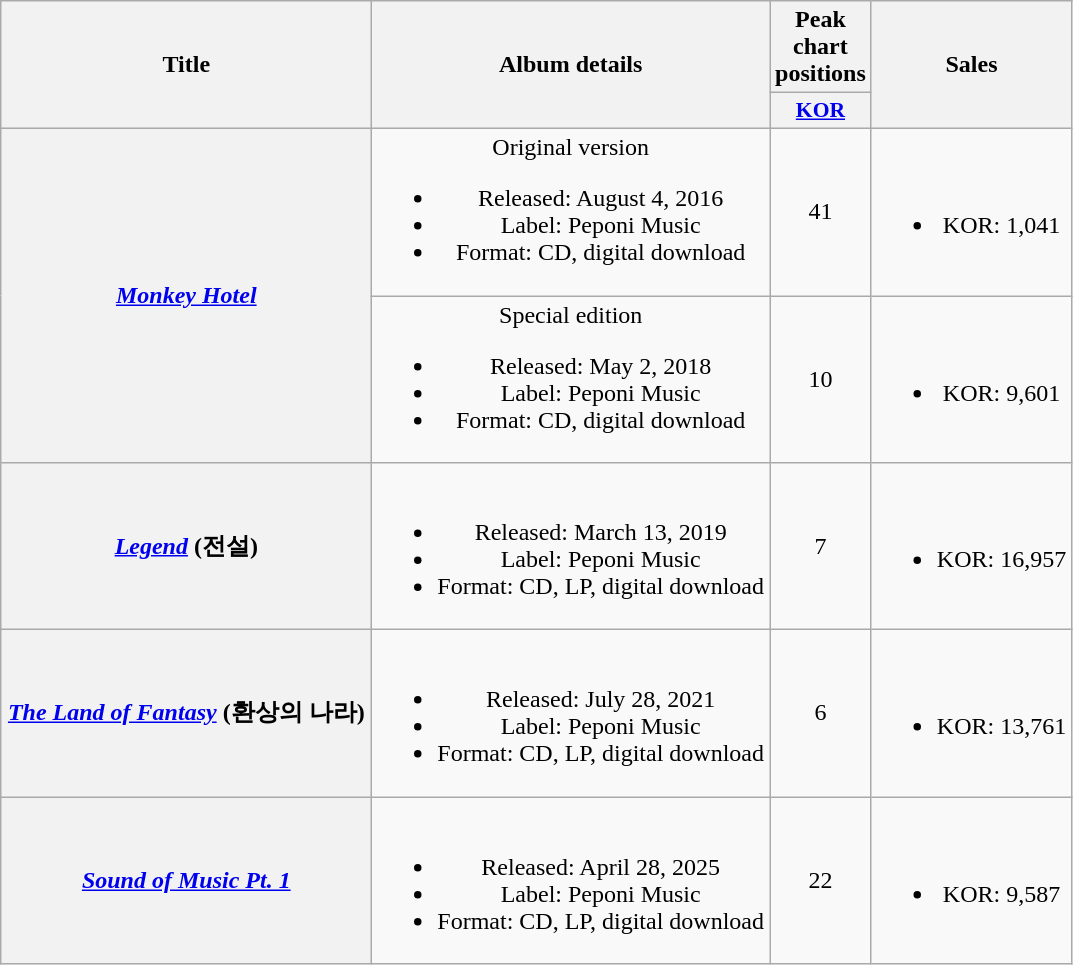<table class="wikitable plainrowheaders" style="text-align:center;">
<tr>
<th scope="col" rowspan="2" style="width:15em;">Title</th>
<th scope="col" rowspan="2">Album details</th>
<th scope="col" colspan="1">Peak chart positions</th>
<th scope="col" rowspan="2">Sales</th>
</tr>
<tr>
<th scope="col" style="width:3em;font-size:90%;"><a href='#'>KOR</a><br></th>
</tr>
<tr>
<th rowspan="2" scope="row"><em><a href='#'>Monkey Hotel</a></em></th>
<td>Original version<br><ul><li>Released: August 4, 2016</li><li>Label: Peponi Music</li><li>Format: CD, digital download</li></ul></td>
<td>41</td>
<td><br><ul><li>KOR: 1,041</li></ul></td>
</tr>
<tr>
<td>Special edition<br><ul><li>Released: May 2, 2018</li><li>Label: Peponi Music</li><li>Format: CD, digital download</li></ul></td>
<td>10</td>
<td><br><ul><li>KOR: 9,601</li></ul></td>
</tr>
<tr>
<th scope="row"><em><a href='#'>Legend</a></em> (전설)</th>
<td><br><ul><li>Released: March 13, 2019</li><li>Label: Peponi Music</li><li>Format: CD, LP, digital download</li></ul></td>
<td>7</td>
<td><br><ul><li>KOR: 16,957</li></ul></td>
</tr>
<tr>
<th scope="row"><em><a href='#'>The Land of Fantasy</a></em> (환상의 나라)</th>
<td><br><ul><li>Released: July 28, 2021</li><li>Label: Peponi Music</li><li>Format: CD, LP, digital download</li></ul></td>
<td>6</td>
<td><br><ul><li>KOR: 13,761</li></ul></td>
</tr>
<tr>
<th scope="row"><em><a href='#'>Sound of Music Pt. 1</a></em></th>
<td><br><ul><li>Released: April 28, 2025</li><li>Label: Peponi Music</li><li>Format: CD, LP, digital download</li></ul></td>
<td>22</td>
<td><br><ul><li>KOR: 9,587</li></ul></td>
</tr>
</table>
